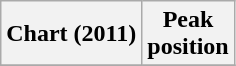<table class="wikitable plainrowheaders">
<tr>
<th scope="col">Chart (2011)</th>
<th scope="col">Peak<br>position</th>
</tr>
<tr>
</tr>
</table>
